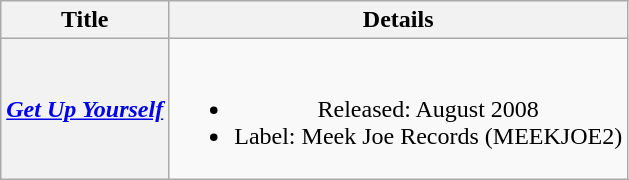<table class="wikitable plainrowheaders" style="text-align:center;" border="1">
<tr>
<th>Title</th>
<th>Details</th>
</tr>
<tr>
<th scope="row"><em><a href='#'>Get Up Yourself</a></em></th>
<td><br><ul><li>Released: August 2008</li><li>Label: Meek Joe Records (MEEKJOE2)</li></ul></td>
</tr>
</table>
